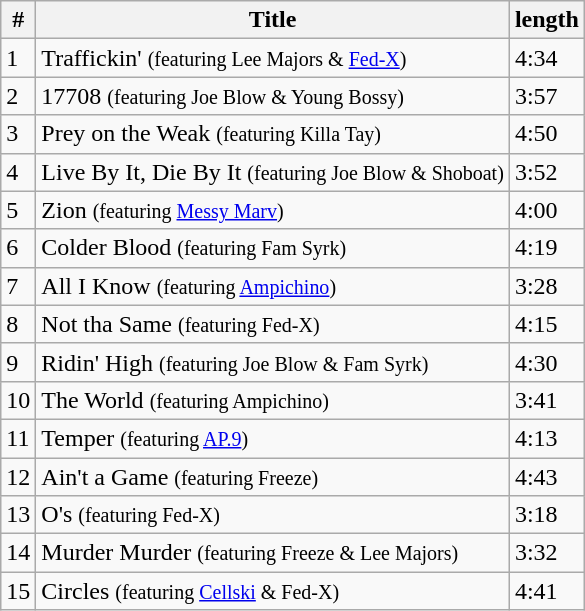<table class="wikitable">
<tr>
<th>#</th>
<th>Title</th>
<th>length</th>
</tr>
<tr>
<td>1</td>
<td>Traffickin' <small>(featuring Lee Majors & <a href='#'>Fed-X</a>)</small></td>
<td>4:34</td>
</tr>
<tr>
<td>2</td>
<td>17708 <small>(featuring Joe Blow & Young Bossy)</small></td>
<td>3:57</td>
</tr>
<tr>
<td>3</td>
<td>Prey on the Weak <small>(featuring Killa Tay)</small></td>
<td>4:50</td>
</tr>
<tr>
<td>4</td>
<td>Live By It, Die By It <small>(featuring Joe Blow & Shoboat)</small></td>
<td>3:52</td>
</tr>
<tr>
<td>5</td>
<td>Zion <small>(featuring <a href='#'>Messy Marv</a>)</small></td>
<td>4:00</td>
</tr>
<tr>
<td>6</td>
<td>Colder Blood <small>(featuring Fam Syrk)</small></td>
<td>4:19</td>
</tr>
<tr>
<td>7</td>
<td>All I Know <small>(featuring <a href='#'>Ampichino</a>)</small></td>
<td>3:28</td>
</tr>
<tr>
<td>8</td>
<td>Not tha Same <small>(featuring Fed-X)</small></td>
<td>4:15</td>
</tr>
<tr>
<td>9</td>
<td>Ridin' High <small>(featuring Joe Blow & Fam Syrk)</small></td>
<td>4:30</td>
</tr>
<tr>
<td>10</td>
<td>The World <small>(featuring Ampichino)</small></td>
<td>3:41</td>
</tr>
<tr>
<td>11</td>
<td>Temper <small>(featuring <a href='#'>AP.9</a>)</small></td>
<td>4:13</td>
</tr>
<tr>
<td>12</td>
<td>Ain't a Game <small>(featuring Freeze)</small></td>
<td>4:43</td>
</tr>
<tr>
<td>13</td>
<td>O's <small>(featuring Fed-X)</small></td>
<td>3:18</td>
</tr>
<tr>
<td>14</td>
<td>Murder Murder <small>(featuring Freeze & Lee Majors)</small></td>
<td>3:32</td>
</tr>
<tr>
<td>15</td>
<td>Circles <small>(featuring <a href='#'>Cellski</a> & Fed-X)</small></td>
<td>4:41</td>
</tr>
</table>
